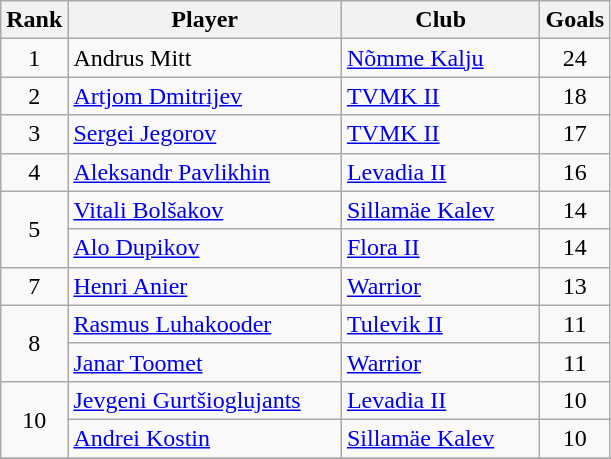<table class="wikitable" style="text-align:center">
<tr>
<th>Rank</th>
<th width=175px>Player</th>
<th width=125px>Club</th>
<th>Goals</th>
</tr>
<tr>
<td rowspan=1>1</td>
<td align="left"> Andrus Mitt</td>
<td align="left"><a href='#'>Nõmme Kalju</a></td>
<td>24</td>
</tr>
<tr>
<td rowspan=1>2</td>
<td align="left"> <a href='#'>Artjom Dmitrijev</a></td>
<td align="left"><a href='#'>TVMK II</a></td>
<td>18</td>
</tr>
<tr>
<td rowspan=1>3</td>
<td align="left"> <a href='#'>Sergei Jegorov</a></td>
<td align="left"><a href='#'>TVMK II</a></td>
<td>17</td>
</tr>
<tr>
<td rowspan=1>4</td>
<td align="left"> <a href='#'>Aleksandr Pavlikhin</a></td>
<td align="left"><a href='#'>Levadia II</a></td>
<td>16</td>
</tr>
<tr>
<td rowspan=2>5</td>
<td align="left"> <a href='#'>Vitali Bolšakov</a></td>
<td align="left"><a href='#'>Sillamäe Kalev</a></td>
<td>14</td>
</tr>
<tr>
<td align="left"> <a href='#'>Alo Dupikov</a></td>
<td align="left"><a href='#'>Flora II</a></td>
<td>14</td>
</tr>
<tr>
<td rowspan=1>7</td>
<td align="left"> <a href='#'>Henri Anier</a></td>
<td align="left"><a href='#'>Warrior</a></td>
<td>13</td>
</tr>
<tr>
<td rowspan=2>8</td>
<td align="left"> <a href='#'>Rasmus Luhakooder</a></td>
<td align="left"><a href='#'>Tulevik II</a></td>
<td>11</td>
</tr>
<tr>
<td align="left"> <a href='#'>Janar Toomet</a></td>
<td align="left"><a href='#'>Warrior</a></td>
<td>11</td>
</tr>
<tr>
<td rowspan=2>10</td>
<td align="left"> <a href='#'>Jevgeni Gurtšioglujants</a></td>
<td align="left"><a href='#'>Levadia II</a></td>
<td>10</td>
</tr>
<tr>
<td align="left"> <a href='#'>Andrei Kostin</a></td>
<td align="left"><a href='#'>Sillamäe Kalev</a></td>
<td>10</td>
</tr>
<tr>
</tr>
</table>
